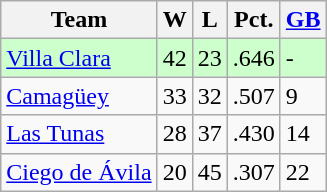<table class="wikitable">
<tr>
<th>Team</th>
<th>W</th>
<th>L</th>
<th>Pct.</th>
<th><a href='#'>GB</a></th>
</tr>
<tr style="background-color:#ccffcc;">
<td><a href='#'>Villa Clara</a></td>
<td>42</td>
<td>23</td>
<td>.646</td>
<td>-</td>
</tr>
<tr>
<td><a href='#'>Camagüey</a></td>
<td>33</td>
<td>32</td>
<td>.507</td>
<td>9</td>
</tr>
<tr>
<td><a href='#'>Las Tunas</a></td>
<td>28</td>
<td>37</td>
<td>.430</td>
<td>14</td>
</tr>
<tr>
<td><a href='#'>Ciego de Ávila</a></td>
<td>20</td>
<td>45</td>
<td>.307</td>
<td>22</td>
</tr>
</table>
